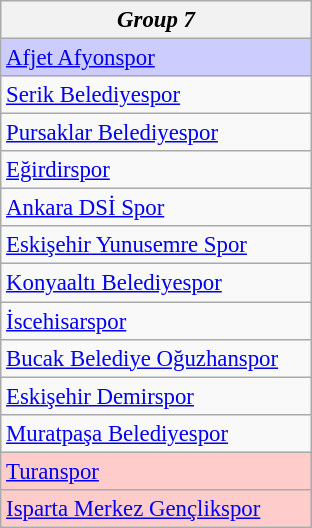<table class="wikitable collapsible collapsed" style="font-size:95%;">
<tr>
<th colspan="1" width="200"><em>Group 7</em></th>
</tr>
<tr>
<td style="background:#ccccff;"><a href='#'>Afjet Afyonspor</a></td>
</tr>
<tr>
<td><a href='#'>Serik Belediyespor</a></td>
</tr>
<tr>
<td><a href='#'>Pursaklar Belediyespor</a></td>
</tr>
<tr>
<td><a href='#'>Eğirdirspor</a></td>
</tr>
<tr>
<td><a href='#'>Ankara DSİ Spor</a></td>
</tr>
<tr>
<td><a href='#'>Eskişehir Yunusemre Spor</a></td>
</tr>
<tr>
<td><a href='#'>Konyaaltı Belediyespor</a></td>
</tr>
<tr>
<td><a href='#'>İscehisarspor</a></td>
</tr>
<tr>
<td><a href='#'>Bucak Belediye Oğuzhanspor</a></td>
</tr>
<tr>
<td><a href='#'>Eskişehir Demirspor</a></td>
</tr>
<tr>
<td><a href='#'>Muratpaşa Belediyespor</a></td>
</tr>
<tr>
<td style="background:#fcc;"><a href='#'>Turanspor</a></td>
</tr>
<tr>
<td style="background:#fcc;"><a href='#'>Isparta Merkez Gençlikspor</a></td>
</tr>
</table>
